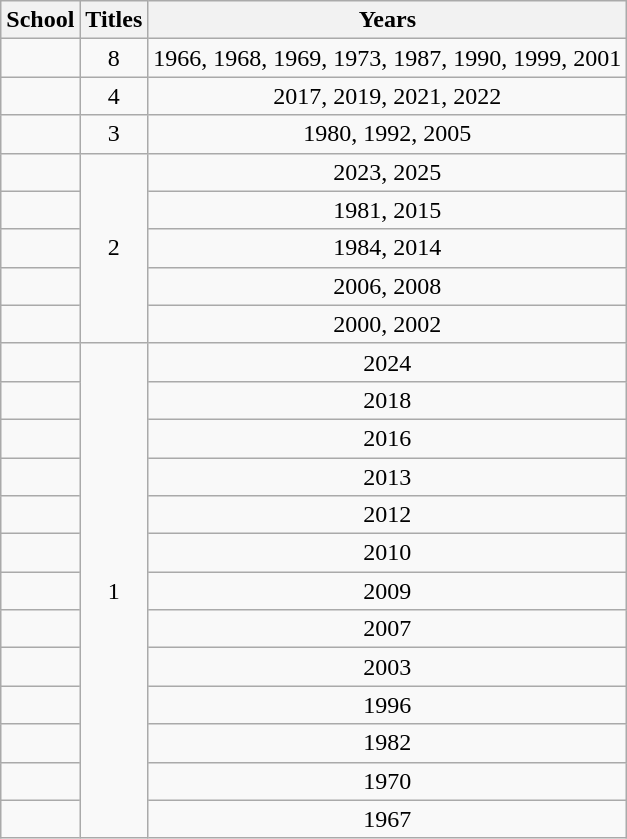<table class=wikitable style=text-align:center>
<tr>
<th>School</th>
<th>Titles</th>
<th>Years</th>
</tr>
<tr>
<td style=><strong></strong></td>
<td>8</td>
<td>1966, 1968, 1969, 1973, 1987, 1990, 1999, 2001</td>
</tr>
<tr>
<td style=><strong></strong></td>
<td>4</td>
<td>2017, 2019, 2021, 2022</td>
</tr>
<tr>
<td style=><strong></strong></td>
<td>3</td>
<td>1980, 1992, 2005</td>
</tr>
<tr>
<td style=><strong></strong></td>
<td rowspan=5>2</td>
<td>2023, 2025</td>
</tr>
<tr>
<td style=><strong></strong></td>
<td>1981, 2015</td>
</tr>
<tr>
<td style=><strong></strong></td>
<td>1984, 2014</td>
</tr>
<tr>
<td style=><strong></strong></td>
<td>2006, 2008</td>
</tr>
<tr>
<td style=><strong></strong></td>
<td>2000, 2002</td>
</tr>
<tr>
<td style=><strong></strong></td>
<td rowspan=13>1</td>
<td>2024</td>
</tr>
<tr>
<td style=><strong></strong></td>
<td>2018</td>
</tr>
<tr>
<td style=><strong></strong></td>
<td>2016</td>
</tr>
<tr>
<td style=><strong></strong></td>
<td>2013</td>
</tr>
<tr>
<td style=><strong></strong></td>
<td>2012</td>
</tr>
<tr>
<td style=><strong></strong></td>
<td>2010</td>
</tr>
<tr>
<td style=><strong></strong></td>
<td>2009</td>
</tr>
<tr>
<td style=><strong></strong></td>
<td>2007</td>
</tr>
<tr>
<td style=><strong></strong></td>
<td>2003</td>
</tr>
<tr>
<td style=><strong></strong></td>
<td>1996</td>
</tr>
<tr>
<td style=><strong></strong></td>
<td>1982</td>
</tr>
<tr>
<td style=><strong></strong> </td>
<td>1970</td>
</tr>
<tr>
<td style=><strong></strong></td>
<td>1967</td>
</tr>
</table>
